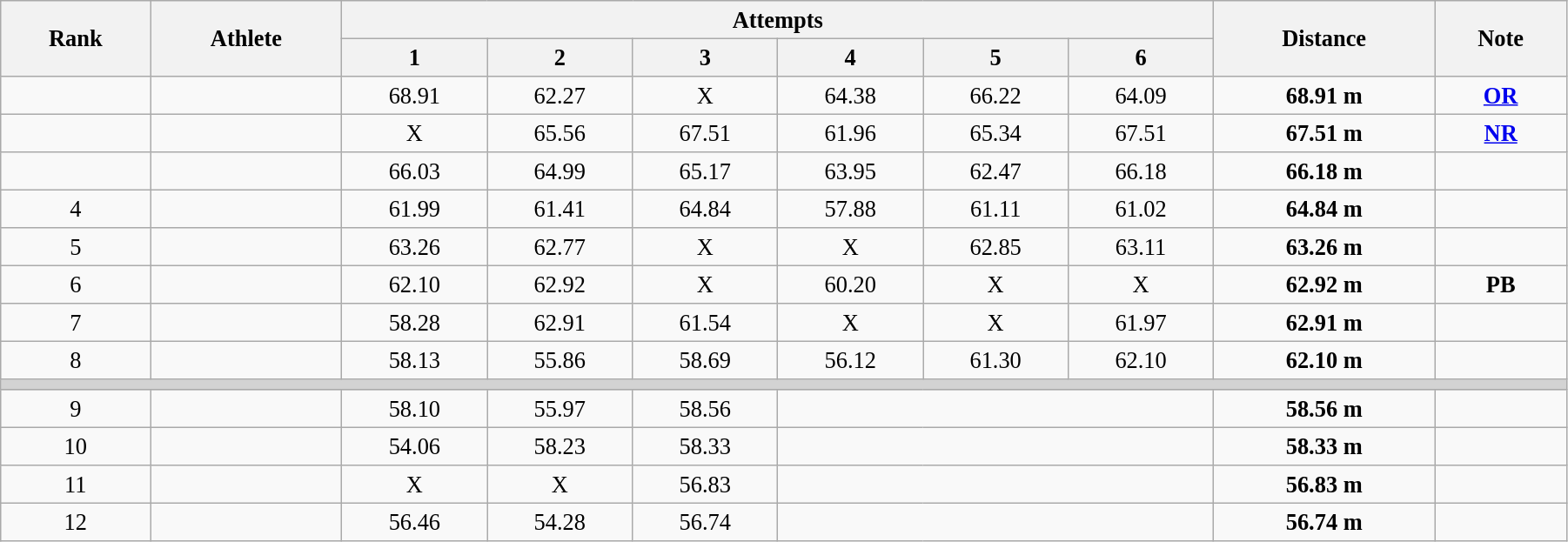<table class="wikitable" style=" text-align:center; font-size:110%;" width="95%">
<tr>
<th rowspan="2">Rank</th>
<th rowspan="2">Athlete</th>
<th colspan="6">Attempts</th>
<th rowspan="2">Distance</th>
<th rowspan="2">Note</th>
</tr>
<tr>
<th>1</th>
<th>2</th>
<th>3</th>
<th>4</th>
<th>5</th>
<th>6</th>
</tr>
<tr>
<td></td>
<td align=left></td>
<td>68.91</td>
<td>62.27</td>
<td>X</td>
<td>64.38</td>
<td>66.22</td>
<td>64.09</td>
<td><strong>68.91 m</strong></td>
<td><strong><a href='#'>OR</a></strong></td>
</tr>
<tr>
<td></td>
<td align=left></td>
<td>X</td>
<td>65.56</td>
<td>67.51</td>
<td>61.96</td>
<td>65.34</td>
<td>67.51</td>
<td><strong>67.51 m</strong></td>
<td><strong><a href='#'>NR</a></strong></td>
</tr>
<tr>
<td></td>
<td align=left></td>
<td>66.03</td>
<td>64.99</td>
<td>65.17</td>
<td>63.95</td>
<td>62.47</td>
<td>66.18</td>
<td><strong>66.18 m </strong></td>
<td></td>
</tr>
<tr>
<td>4</td>
<td align=left></td>
<td>61.99</td>
<td>61.41</td>
<td>64.84</td>
<td>57.88</td>
<td>61.11</td>
<td>61.02</td>
<td><strong>64.84 m </strong></td>
<td></td>
</tr>
<tr>
<td>5</td>
<td align=left></td>
<td>63.26</td>
<td>62.77</td>
<td>X</td>
<td>X</td>
<td>62.85</td>
<td>63.11</td>
<td><strong>63.26 m </strong></td>
<td></td>
</tr>
<tr>
<td>6</td>
<td align=left></td>
<td>62.10</td>
<td>62.92</td>
<td>X</td>
<td>60.20</td>
<td>X</td>
<td>X</td>
<td><strong>62.92 m</strong></td>
<td><strong>PB</strong></td>
</tr>
<tr>
<td>7</td>
<td align=left></td>
<td>58.28</td>
<td>62.91</td>
<td>61.54</td>
<td>X</td>
<td>X</td>
<td>61.97</td>
<td><strong>62.91 m </strong></td>
<td></td>
</tr>
<tr>
<td>8</td>
<td align=left></td>
<td>58.13</td>
<td>55.86</td>
<td>58.69</td>
<td>56.12</td>
<td>61.30</td>
<td>62.10</td>
<td><strong>62.10 m </strong></td>
<td></td>
</tr>
<tr>
<td colspan=10 bgcolor=lightgray></td>
</tr>
<tr>
<td>9</td>
<td align=left></td>
<td>58.10</td>
<td>55.97</td>
<td>58.56</td>
<td colspan=3></td>
<td><strong>58.56 m </strong></td>
<td></td>
</tr>
<tr>
<td>10</td>
<td align=left></td>
<td>54.06</td>
<td>58.23</td>
<td>58.33</td>
<td colspan=3></td>
<td><strong>58.33 m </strong></td>
<td></td>
</tr>
<tr>
<td>11</td>
<td align=left></td>
<td>X</td>
<td>X</td>
<td>56.83</td>
<td colspan=3></td>
<td><strong>56.83 m </strong></td>
<td></td>
</tr>
<tr>
<td>12</td>
<td align=left></td>
<td>56.46</td>
<td>54.28</td>
<td>56.74</td>
<td colspan=3></td>
<td><strong>56.74 m </strong></td>
<td></td>
</tr>
</table>
